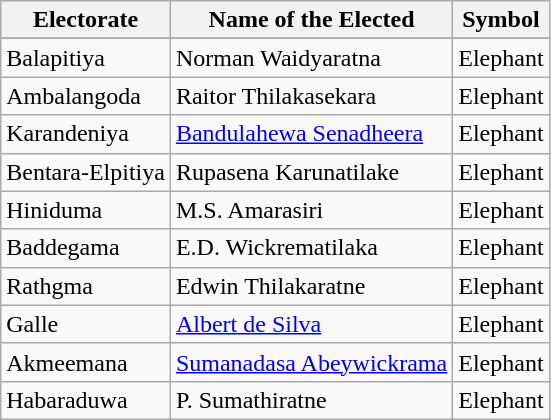<table class="wikitable" border="1">
<tr>
<th>Electorate</th>
<th>Name of the Elected</th>
<th>Symbol</th>
</tr>
<tr>
</tr>
<tr>
<td>Balapitiya</td>
<td>Norman Waidyaratna</td>
<td>Elephant</td>
</tr>
<tr>
<td>Ambalangoda</td>
<td>Raitor Thilakasekara</td>
<td>Elephant</td>
</tr>
<tr>
<td>Karandeniya</td>
<td><a href='#'>Bandulahewa Senadheera</a></td>
<td>Elephant</td>
</tr>
<tr>
<td>Bentara-Elpitiya</td>
<td>Rupasena Karunatilake</td>
<td>Elephant</td>
</tr>
<tr>
<td>Hiniduma</td>
<td>M.S. Amarasiri</td>
<td>Elephant</td>
</tr>
<tr>
<td>Baddegama</td>
<td>E.D. Wickrematilaka</td>
<td>Elephant</td>
</tr>
<tr>
<td>Rathgma</td>
<td>Edwin Thilakaratne</td>
<td>Elephant</td>
</tr>
<tr>
<td>Galle</td>
<td><a href='#'>Albert de Silva</a></td>
<td>Elephant</td>
</tr>
<tr>
<td>Akmeemana</td>
<td><a href='#'>Sumanadasa Abeywickrama</a></td>
<td>Elephant</td>
</tr>
<tr>
<td>Habaraduwa</td>
<td>P. Sumathiratne</td>
<td>Elephant</td>
</tr>
</table>
